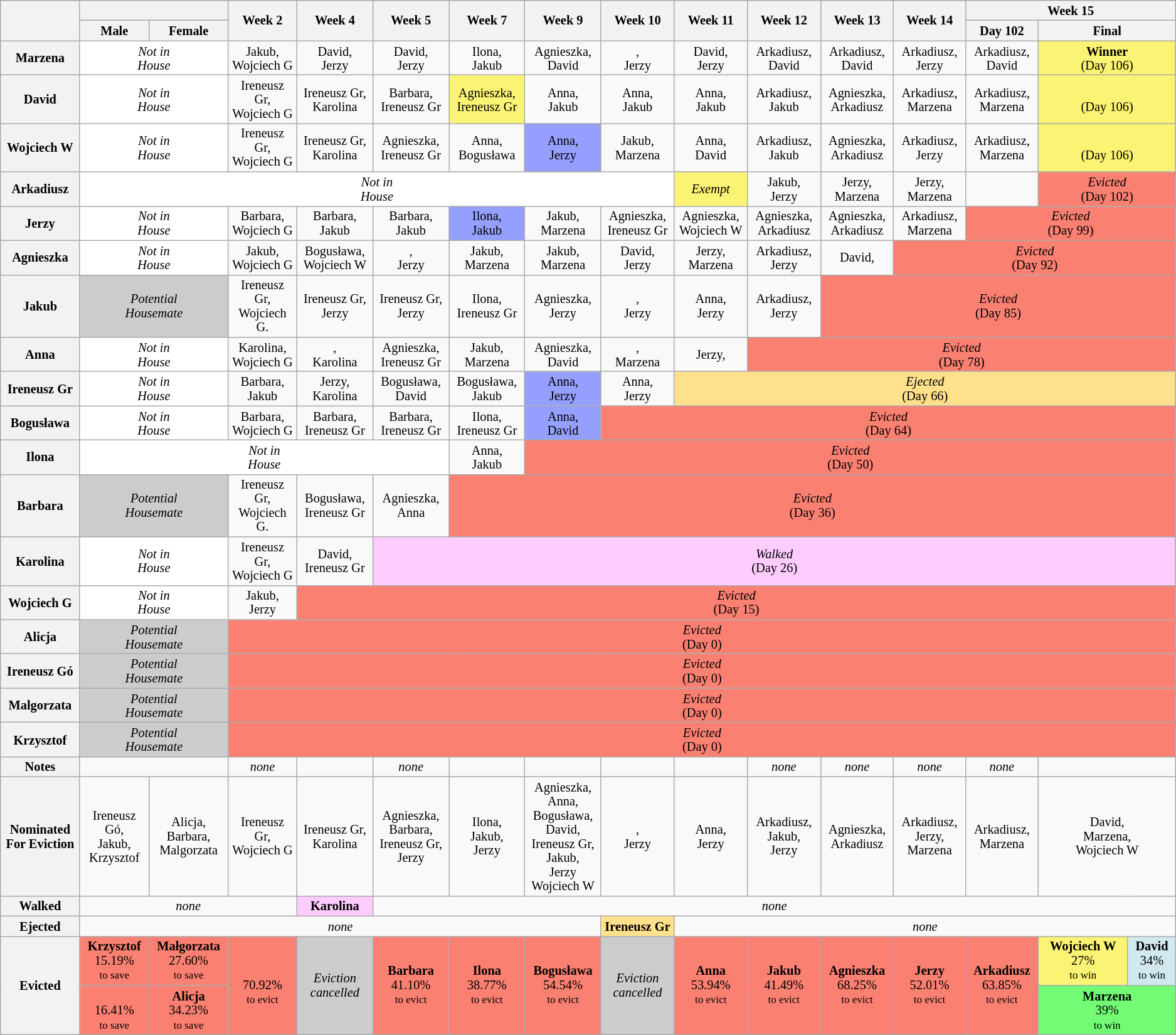<table class="wikitable" style="text-align:center; font-size:85%; line-height:15px;">
<tr>
<th style="width:5%" rowspan=2></th>
<th colspan="2"></th>
<th style="width:5%" rowspan=2>Week 2</th>
<th style="width:5%" rowspan=2>Week 4</th>
<th style="width:5%" rowspan=2>Week 5</th>
<th style="width:5%" rowspan=2>Week 7</th>
<th style="width:5%" rowspan=2>Week 9</th>
<th style="width:5%" rowspan=2>Week 10</th>
<th style="width:5%" rowspan="2">Week 11</th>
<th rowspan="2" style="width:5%">Week 12</th>
<th rowspan="2" style="width:5%">Week 13</th>
<th rowspan="2" style="width:5%">Week 14</th>
<th colspan="3" style="width:15%">Week 15</th>
</tr>
<tr>
<th style="width:5%">Male</th>
<th style="width:5%">Female</th>
<th style="width:5%">Day 102</th>
<th style="width:10%" colspan=2>Final</th>
</tr>
<tr>
<th>Marzena</th>
<td style="background:white" colspan="2"><em>Not in<br>House</em></td>
<td>Jakub,<br>Wojciech G</td>
<td>David,<br>Jerzy</td>
<td>David,<br>Jerzy</td>
<td>Ilona,<br>Jakub</td>
<td>Agnieszka,<br>David</td>
<td>,<br>Jerzy</td>
<td>David,<br>Jerzy</td>
<td>Arkadiusz,<br>David</td>
<td>Arkadiusz,<br>David</td>
<td>Arkadiusz,<br>Jerzy</td>
<td>Arkadiusz,<br>David</td>
<td style="background:#FBF373;" colspan=2><strong>Winner</strong><br>(Day 106)</td>
</tr>
<tr>
<th>David</th>
<td style="background:white" colspan="2"><em>Not in<br>House</em></td>
<td>Ireneusz Gr,<br>Wojciech G</td>
<td>Ireneusz Gr,<br>Karolina</td>
<td>Barbara,<br>Ireneusz Gr</td>
<td style="background:#FBF373">Agnieszka,<br>Ireneusz Gr</td>
<td>Anna,<br>Jakub</td>
<td>Anna,<br>Jakub</td>
<td>Anna,<br>Jakub</td>
<td>Arkadiusz,<br>Jakub</td>
<td>Agnieszka,<br>Arkadiusz</td>
<td>Arkadiusz,<br>Marzena</td>
<td>Arkadiusz,<br>Marzena</td>
<td style="background:#FBF373;" colspan=2><br>(Day 106)</td>
</tr>
<tr>
<th>Wojciech W</th>
<td style="background:white" colspan="2"><em>Not in<br>House</em></td>
<td>Ireneusz Gr,<br>Wojciech G</td>
<td>Ireneusz Gr,<br>Karolina</td>
<td>Agnieszka,<br>Ireneusz Gr</td>
<td>Anna,<br>Bogusława</td>
<td style="background:#959FFD">Anna,<br>Jerzy</td>
<td>Jakub,<br>Marzena</td>
<td>Anna,<br>David</td>
<td>Arkadiusz,<br>Jakub</td>
<td>Agnieszka,<br>Arkadiusz</td>
<td>Arkadiusz,<br>Jerzy</td>
<td>Arkadiusz,<br>Marzena</td>
<td style="background:#FBF373;" colspan=2><br>(Day 106)</td>
</tr>
<tr>
<th>Arkadiusz</th>
<td colspan="8" style="background:white"><em>Not in<br>House</em></td>
<td style="background:#FBF373"><em>Exempt</em></td>
<td>Jakub,<br>Jerzy</td>
<td>Jerzy,<br>Marzena</td>
<td>Jerzy,<br>Marzena</td>
<td></td>
<td style="background:#FA8072" colspan=2><em>Evicted</em><br>(Day 102)</td>
</tr>
<tr>
<th>Jerzy</th>
<td style="background:white" colspan="2"><em>Not in<br>House</em></td>
<td>Barbara,<br>Wojciech G</td>
<td>Barbara,<br>Jakub</td>
<td>Barbara,<br>Jakub</td>
<td style="background:#959FFD">Ilona,<br>Jakub</td>
<td>Jakub,<br>Marzena</td>
<td>Agnieszka,<br>Ireneusz Gr</td>
<td>Agnieszka,<br>Wojciech W</td>
<td>Agnieszka,<br>Arkadiusz</td>
<td>Agnieszka,<br>Arkadiusz</td>
<td>Arkadiusz,<br>Marzena</td>
<td style="background:#FA8072" colspan=3><em>Evicted</em><br>(Day 99)</td>
</tr>
<tr>
<th>Agnieszka</th>
<td style="background:white" colspan="2"><em>Not in<br>House</em></td>
<td>Jakub,<br>Wojciech G</td>
<td>Bogusława,<br>Wojciech W</td>
<td>,<br>Jerzy</td>
<td>Jakub,<br>Marzena</td>
<td>Jakub,<br>Marzena</td>
<td>David,<br>Jerzy</td>
<td>Jerzy,<br>Marzena</td>
<td>Arkadiusz,<br>Jerzy</td>
<td>David,<br></td>
<td style="background:#FA8072" colspan=4><em>Evicted</em><br>(Day 92)</td>
</tr>
<tr>
<th>Jakub</th>
<td colspan="2" style="background:#CCC"><em>Potential<br>Housemate</em></td>
<td>Ireneusz Gr,<br>Wojciech G.</td>
<td>Ireneusz Gr,<br>Jerzy</td>
<td>Ireneusz Gr,<br>Jerzy</td>
<td>Ilona,<br>Ireneusz Gr</td>
<td>Agnieszka,<br>Jerzy</td>
<td>,<br>Jerzy</td>
<td>Anna,<br>Jerzy</td>
<td>Arkadiusz,<br>Jerzy</td>
<td style="background:#FA8072" colspan=5><em>Evicted</em><br>(Day 85)</td>
</tr>
<tr>
<th>Anna</th>
<td style="background:white" colspan="2"><em>Not in<br>House</em></td>
<td>Karolina,<br>Wojciech G</td>
<td>,<br>Karolina</td>
<td>Agnieszka,<br>Ireneusz Gr</td>
<td>Jakub,<br>Marzena</td>
<td>Agnieszka,<br>David</td>
<td>,<br>Marzena</td>
<td>Jerzy,<br></td>
<td style="background:#FA8072" colspan=6><em>Evicted</em><br>(Day 78)</td>
</tr>
<tr>
<th>Ireneusz Gr</th>
<td style="background:white" colspan="2"><em>Not in<br>House</em></td>
<td>Barbara,<br>Jakub</td>
<td>Jerzy,<br>Karolina</td>
<td>Bogusława,<br>David</td>
<td>Bogusława,<br>Jakub</td>
<td style="background:#959FFD">Anna,<br>Jerzy</td>
<td>Anna,<br>Jerzy</td>
<td style="background:#FFE08B" colspan=7><em>Ejected</em><br>(Day 66)</td>
</tr>
<tr>
<th>Bogusława</th>
<td style="background:white" colspan="2"><em>Not in<br>House</em></td>
<td>Barbara,<br>Wojciech G</td>
<td>Barbara,<br>Ireneusz Gr</td>
<td>Barbara,<br>Ireneusz Gr</td>
<td>Ilona,<br>Ireneusz Gr</td>
<td style="background:#959FFD">Anna,<br>David</td>
<td style="background:#FA8072" colspan=8><em>Evicted</em><br>(Day 64)</td>
</tr>
<tr>
<th>Ilona</th>
<td colspan="5" style="background:white"><em>Not in<br>House</em></td>
<td>Anna,<br>Jakub</td>
<td style="background:#FA8072" colspan=9><em>Evicted</em><br>(Day 50)</td>
</tr>
<tr>
<th>Barbara</th>
<td colspan="2" style="background:#CCC"><em>Potential<br>Housemate</em></td>
<td>Ireneusz Gr,<br>Wojciech G.</td>
<td>Bogusława,<br>Ireneusz Gr</td>
<td>Agnieszka,<br>Anna</td>
<td style="background:#FA8072" colspan=10><em>Evicted</em><br>(Day 36)</td>
</tr>
<tr>
<th>Karolina</th>
<td style="background:white" colspan="2"><em>Not in<br>House</em></td>
<td>Ireneusz Gr,<br>Wojciech G</td>
<td>David,<br>Ireneusz Gr</td>
<td style="background:#FFCCFF" colspan=11><em>Walked</em><br>(Day 26)</td>
</tr>
<tr>
<th>Wojciech G</th>
<td style="background:white" colspan="2"><em>Not in<br>House</em></td>
<td>Jakub,<br>Jerzy</td>
<td style="background:#FA8072" colspan=12><em>Evicted</em><br>(Day 15)</td>
</tr>
<tr>
<th>Alicja</th>
<td colspan="2" style="background:#CCC"><em>Potential<br>Housemate</em></td>
<td colspan="13" style="background:#FA8072"><em>Evicted</em><br>(Day 0)</td>
</tr>
<tr>
<th>Ireneusz Gó</th>
<td colspan="2" style="background:#CCC"><em>Potential<br>Housemate</em></td>
<td colspan="13" style="background:#FA8072"><em>Evicted</em><br>(Day 0)</td>
</tr>
<tr>
<th>Malgorzata</th>
<td colspan="2" style="background:#CCC"><em>Potential<br>Housemate</em></td>
<td colspan="13" style="background:#FA8072"><em>Evicted</em><br>(Day 0)</td>
</tr>
<tr>
<th>Krzysztof</th>
<td colspan="2" style="background:#CCC"><em>Potential<br>Housemate</em></td>
<td colspan="13" style="background:#FA8072"><em>Evicted</em><br>(Day 0)</td>
</tr>
<tr>
<th>Notes</th>
<td colspan="2"></td>
<td><em>none</em></td>
<td></td>
<td><em>none</em></td>
<td></td>
<td></td>
<td></td>
<td></td>
<td><em>none</em></td>
<td><em>none</em></td>
<td><em>none</em></td>
<td><em>none</em></td>
<td colspan=2></td>
</tr>
<tr>
<th>Nominated<br>For Eviction</th>
<td>Ireneusz Gó,<br>Jakub,<br>Krzysztof</td>
<td>Alicja,<br>Barbara,<br>Malgorzata</td>
<td>Ireneusz Gr,<br>Wojciech G</td>
<td>Ireneusz Gr,<br>Karolina</td>
<td>Agnieszka,<br>Barbara,<br>Ireneusz Gr,<br>Jerzy</td>
<td>Ilona,<br>Jakub,<br>Jerzy</td>
<td>Agnieszka,<br>Anna,<br>Bogusława,<br>David,<br>Ireneusz Gr,<br>Jakub,<br>Jerzy<br>Wojciech W</td>
<td>,<br>Jerzy</td>
<td>Anna,<br>Jerzy</td>
<td>Arkadiusz,<br>Jakub,<br>Jerzy</td>
<td>Agnieszka,<br>Arkadiusz</td>
<td>Arkadiusz,<br>Jerzy,<br>Marzena</td>
<td>Arkadiusz,<br>Marzena</td>
<td colspan=2>David,<br>Marzena,<br>Wojciech W</td>
</tr>
<tr>
<th>Walked</th>
<td colspan="3"><em>none</em></td>
<td style="background:#FFCCFF"><strong>Karolina</strong></td>
<td colspan=11><em>none</em></td>
</tr>
<tr>
<th>Ejected</th>
<td colspan="7"><em>none</em></td>
<td style="background:#FFE08B"><strong>Ireneusz Gr</strong></td>
<td colspan=7><em>none</em></td>
</tr>
<tr>
<th rowspan=2>Evicted</th>
<td style="background:#FA8072"><strong>Krzysztof</strong><br>15.19%<br><small>to save</small></td>
<td style="background:#FA8072"><strong>Małgorzata</strong><br>27.60%<br><small>to save</small></td>
<td rowspan="2" style="background:#FA8072"><strong></strong><br>70.92%<br><small>to evict</small></td>
<td rowspan=2 style="background:#CCC"><em>Eviction<br>cancelled</em></td>
<td style="background:#FA8072" rowspan=2><strong>Barbara</strong><br>41.10%<br><small>to evict</small></td>
<td style="background:#FA8072" rowspan=2><strong>Ilona</strong><br>38.77%<br><small>to evict</small></td>
<td style="background:#FA8072" rowspan=2><strong>Bogusława</strong><br>54.54%<br><small>to evict</small></td>
<td rowspan=2 style="background:#CCC"><em>Eviction<br>cancelled</em></td>
<td style="background:#FA8072" rowspan=2><strong>Anna</strong><br>53.94%<br><small>to evict</small></td>
<td style="background:#FA8072" rowspan=2><strong>Jakub</strong><br>41.49%<br><small>to evict</small></td>
<td style="background:#FA8072" rowspan=2><strong>Agnieszka</strong><br>68.25%<br><small>to evict</small></td>
<td style="background:#FA8072" rowspan=2><strong>Jerzy</strong><br>52.01%<br><small>to evict</small></td>
<td style="background:#FA8072" rowspan=2><strong>Arkadiusz</strong><br>63.85%<br><small>to evict</small></td>
<td style="background:#FBF373"><strong>Wojciech W</strong><br>27%<br><small>to win</small></td>
<td style="background:#D1E8EF"><strong>David</strong><br>34%<br><small>to win</small></td>
</tr>
<tr>
<td style="background:#FA8072"><strong></strong><br>16.41%<br><small>to save</small></td>
<td style="background:#FA8072"><strong>Alicja</strong><br>34.23%<br><small>to save</small></td>
<td colspan="2" style="background:#73FB76"><strong>Marzena</strong><br>39%<br><small>to win</small></td>
</tr>
</table>
